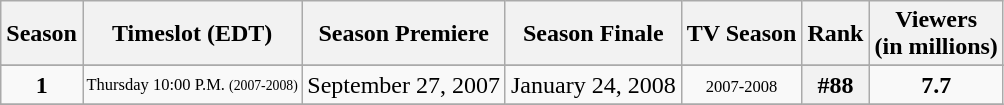<table class="wikitable">
<tr>
<th>Season</th>
<th>Timeslot (EDT)</th>
<th>Season Premiere</th>
<th>Season Finale</th>
<th>TV Season</th>
<th>Rank</th>
<th>Viewers<br>(in millions)</th>
</tr>
<tr>
</tr>
<tr style="background-color:#F9F9F9">
<th style="background:#F9F9F9;text-align:center"><strong>1</strong></th>
<th style="background:#F9F9F9;font-size:11px;font-weight:normal;text-align:left;line-height:110%">Thursday 10:00 P.M. <small>(2007-2008)</small></th>
<td>September 27, 2007</td>
<td>January 24, 2008</td>
<td style="font-size:11px;text-align:center">2007-2008</td>
<th style="text-align:center"><strong>#88</strong></th>
<td style="text-align:center"><strong>7.7</strong> </td>
</tr>
<tr>
</tr>
</table>
